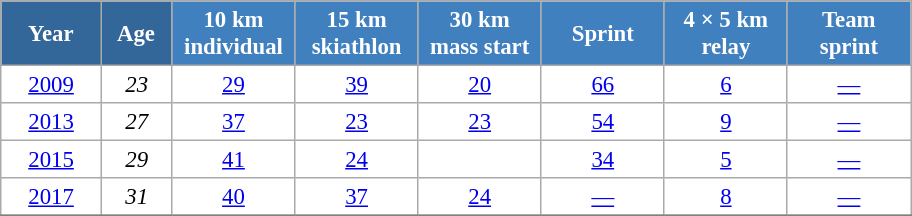<table class="wikitable" style="font-size:95%; text-align:center; border:grey solid 1px; border-collapse:collapse; background:#ffffff;">
<tr>
<th style="background-color:#369; color:white; width:60px;"> Year </th>
<th style="background-color:#369; color:white; width:40px;"> Age </th>
<th style="background-color:#4180be; color:white; width:75px;"> 10 km <br> individual </th>
<th style="background-color:#4180be; color:white; width:75px;"> 15 km <br> skiathlon </th>
<th style="background-color:#4180be; color:white; width:75px;"> 30 km <br> mass start </th>
<th style="background-color:#4180be; color:white; width:75px;"> Sprint </th>
<th style="background-color:#4180be; color:white; width:75px;"> 4 × 5 km <br> relay </th>
<th style="background-color:#4180be; color:white; width:75px;"> Team <br> sprint </th>
</tr>
<tr>
<td><a href='#'>2009</a></td>
<td><em>23</em></td>
<td><a href='#'>29</a></td>
<td><a href='#'>39</a></td>
<td><a href='#'>20</a></td>
<td><a href='#'>66</a></td>
<td><a href='#'>6</a></td>
<td><a href='#'>—</a></td>
</tr>
<tr>
<td><a href='#'>2013</a></td>
<td><em>27</em></td>
<td><a href='#'>37</a></td>
<td><a href='#'>23</a></td>
<td><a href='#'>23</a></td>
<td><a href='#'>54</a></td>
<td><a href='#'>9</a></td>
<td><a href='#'>—</a></td>
</tr>
<tr>
<td><a href='#'>2015</a></td>
<td><em>29</em></td>
<td><a href='#'>41</a></td>
<td><a href='#'>24</a></td>
<td><a href='#'></a></td>
<td><a href='#'>34</a></td>
<td><a href='#'>5</a></td>
<td><a href='#'>—</a></td>
</tr>
<tr>
<td><a href='#'>2017</a></td>
<td><em>31</em></td>
<td><a href='#'>40</a></td>
<td><a href='#'>37</a></td>
<td><a href='#'>24</a></td>
<td><a href='#'>—</a></td>
<td><a href='#'>8</a></td>
<td><a href='#'>—</a></td>
</tr>
<tr>
</tr>
</table>
